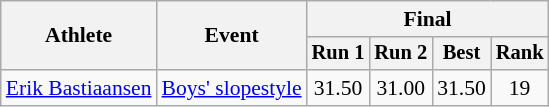<table class="wikitable" style="font-size:90%">
<tr>
<th rowspan=2>Athlete</th>
<th rowspan=2>Event</th>
<th colspan=5>Final</th>
</tr>
<tr style="font-size:95%">
<th>Run 1</th>
<th>Run 2</th>
<th>Best</th>
<th>Rank</th>
</tr>
<tr align=center>
<td align=left><a href='#'>Erik Bastiaansen</a></td>
<td align=left><a href='#'>Boys' slopestyle</a></td>
<td>31.50</td>
<td>31.00</td>
<td>31.50</td>
<td>19</td>
</tr>
</table>
